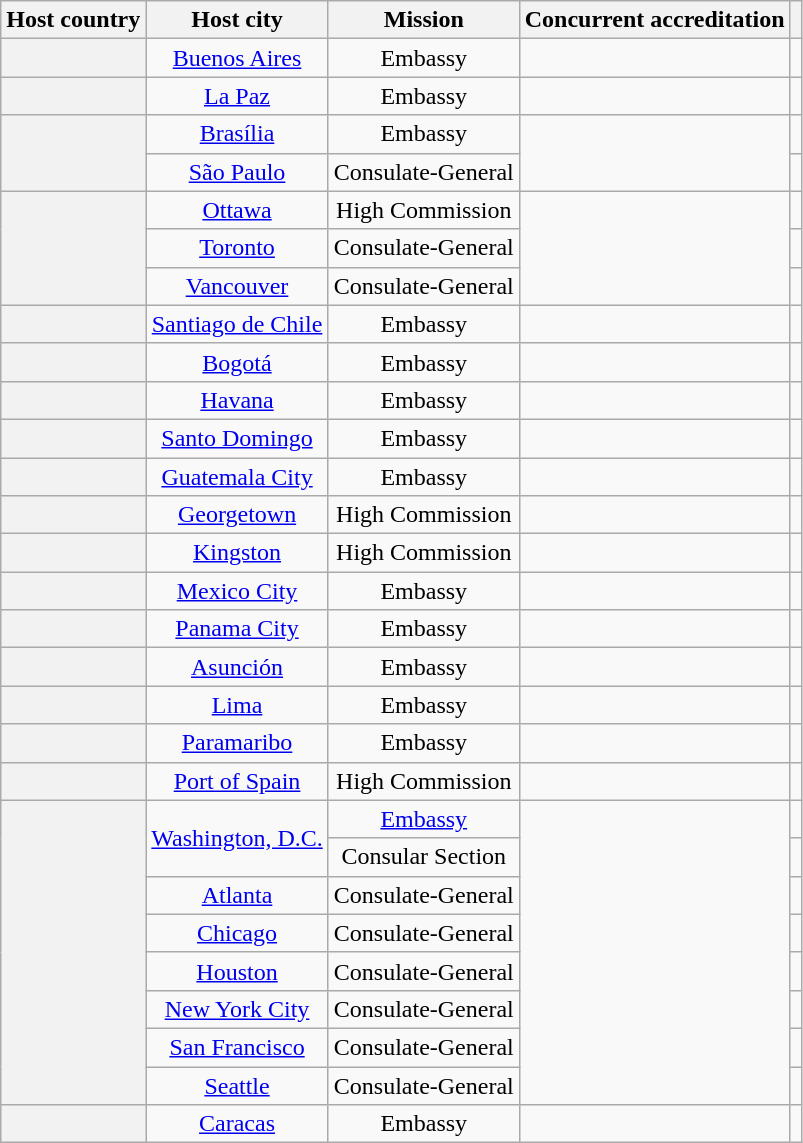<table class="wikitable plainrowheaders" style="text-align:center;">
<tr>
<th scope="col">Host country</th>
<th scope="col">Host city</th>
<th scope="col">Mission</th>
<th scope="col">Concurrent accreditation</th>
<th scope="col"></th>
</tr>
<tr>
<th scope="row"></th>
<td><a href='#'>Buenos Aires</a></td>
<td>Embassy</td>
<td></td>
<td></td>
</tr>
<tr>
<th scope="row"></th>
<td><a href='#'>La Paz</a></td>
<td>Embassy</td>
<td></td>
<td></td>
</tr>
<tr>
<th scope="row" rowspan="2"></th>
<td><a href='#'>Brasília</a></td>
<td>Embassy</td>
<td rowspan="2"></td>
<td></td>
</tr>
<tr>
<td><a href='#'>São Paulo</a></td>
<td>Consulate-General</td>
<td></td>
</tr>
<tr>
<th scope="row" rowspan="3"></th>
<td><a href='#'>Ottawa</a></td>
<td>High Commission</td>
<td rowspan="3"></td>
<td></td>
</tr>
<tr>
<td><a href='#'>Toronto</a></td>
<td>Consulate-General</td>
<td></td>
</tr>
<tr>
<td><a href='#'>Vancouver</a></td>
<td>Consulate-General</td>
<td></td>
</tr>
<tr>
<th scope="row"></th>
<td><a href='#'>Santiago de Chile</a></td>
<td>Embassy</td>
<td></td>
<td></td>
</tr>
<tr>
<th scope="row"></th>
<td><a href='#'>Bogotá</a></td>
<td>Embassy</td>
<td></td>
<td></td>
</tr>
<tr>
<th scope="row"></th>
<td><a href='#'>Havana</a></td>
<td>Embassy</td>
<td></td>
<td></td>
</tr>
<tr>
<th scope="row"></th>
<td><a href='#'>Santo Domingo</a></td>
<td>Embassy</td>
<td></td>
<td></td>
</tr>
<tr>
<th scope="row"></th>
<td><a href='#'>Guatemala City</a></td>
<td>Embassy</td>
<td></td>
<td></td>
</tr>
<tr>
<th scope="row"></th>
<td><a href='#'>Georgetown</a></td>
<td>High Commission</td>
<td></td>
<td></td>
</tr>
<tr>
<th scope="row"></th>
<td><a href='#'>Kingston</a></td>
<td>High Commission</td>
<td></td>
<td></td>
</tr>
<tr>
<th scope="row"></th>
<td><a href='#'>Mexico City</a></td>
<td>Embassy</td>
<td></td>
<td></td>
</tr>
<tr>
<th scope="row"></th>
<td><a href='#'>Panama City</a></td>
<td>Embassy</td>
<td></td>
<td></td>
</tr>
<tr>
<th scope="row"></th>
<td><a href='#'>Asunción</a></td>
<td>Embassy</td>
<td></td>
<td></td>
</tr>
<tr>
<th scope="row"></th>
<td><a href='#'>Lima</a></td>
<td>Embassy</td>
<td></td>
<td></td>
</tr>
<tr>
<th scope="row"></th>
<td><a href='#'>Paramaribo</a></td>
<td>Embassy</td>
<td></td>
<td></td>
</tr>
<tr>
<th scope="row"></th>
<td><a href='#'>Port of Spain</a></td>
<td>High Commission</td>
<td></td>
<td></td>
</tr>
<tr>
<th scope="row" rowspan="8"></th>
<td rowspan="2"><a href='#'>Washington, D.C.</a></td>
<td><a href='#'>Embassy</a></td>
<td rowspan="8"></td>
<td></td>
</tr>
<tr>
<td>Consular Section</td>
<td></td>
</tr>
<tr>
<td><a href='#'>Atlanta</a></td>
<td>Consulate-General</td>
<td></td>
</tr>
<tr>
<td><a href='#'>Chicago</a></td>
<td>Consulate-General</td>
<td></td>
</tr>
<tr>
<td><a href='#'>Houston</a></td>
<td>Consulate-General</td>
<td></td>
</tr>
<tr>
<td><a href='#'>New York City</a></td>
<td>Consulate-General</td>
<td></td>
</tr>
<tr>
<td><a href='#'>San Francisco</a></td>
<td>Consulate-General</td>
<td></td>
</tr>
<tr>
<td><a href='#'>Seattle</a></td>
<td>Consulate-General</td>
<td></td>
</tr>
<tr>
<th scope="row"></th>
<td><a href='#'>Caracas</a></td>
<td>Embassy</td>
<td></td>
<td></td>
</tr>
</table>
